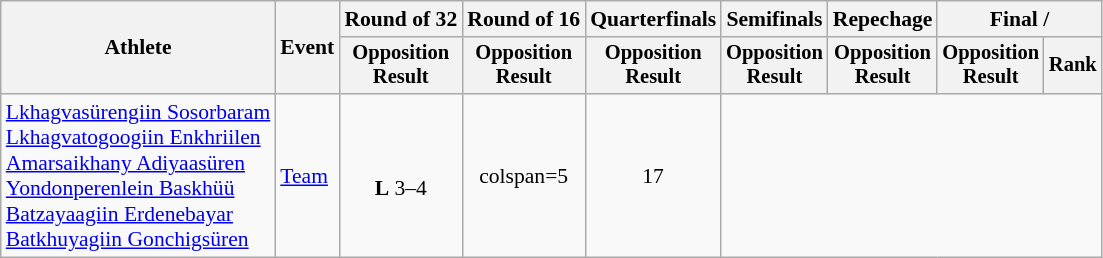<table class="wikitable" style="font-size:90%">
<tr>
<th rowspan="2">Athlete</th>
<th rowspan="2">Event</th>
<th>Round of 32</th>
<th>Round of 16</th>
<th>Quarterfinals</th>
<th>Semifinals</th>
<th>Repechage</th>
<th colspan=2>Final / </th>
</tr>
<tr style="font-size:95%">
<th>Opposition<br>Result</th>
<th>Opposition<br>Result</th>
<th>Opposition<br>Result</th>
<th>Opposition<br>Result</th>
<th>Opposition<br>Result</th>
<th>Opposition<br>Result</th>
<th>Rank</th>
</tr>
<tr align=center>
<td align=left><a href='#'>Lkhagvasürengiin Sosorbaram</a><br><a href='#'>Lkhagvatogoogiin Enkhriilen</a><br><a href='#'>Amarsaikhany Adiyaasüren</a><br><a href='#'>Yondonperenlein Baskhüü</a><br><a href='#'>Batzayaagiin Erdenebayar</a><br><a href='#'>Batkhuyagiin Gonchigsüren</a></td>
<td align=left><a href='#'>Team</a></td>
<td><br><strong>L</strong> 3–4</td>
<td>colspan=5</td>
<td>17</td>
</tr>
</table>
